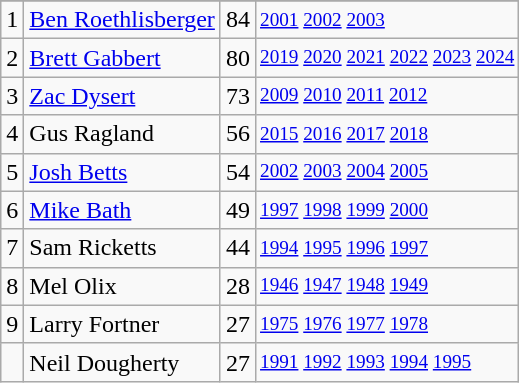<table class="wikitable">
<tr>
</tr>
<tr>
<td>1</td>
<td><a href='#'>Ben Roethlisberger</a></td>
<td>84</td>
<td style="font-size:80%;"><a href='#'>2001</a> <a href='#'>2002</a> <a href='#'>2003</a></td>
</tr>
<tr>
<td>2</td>
<td><a href='#'>Brett Gabbert</a></td>
<td>80</td>
<td style="font-size:80%;"><a href='#'>2019</a> <a href='#'>2020</a> <a href='#'>2021</a> <a href='#'>2022</a> <a href='#'>2023</a> <a href='#'>2024</a></td>
</tr>
<tr>
<td>3</td>
<td><a href='#'>Zac Dysert</a></td>
<td>73</td>
<td style="font-size:80%;"><a href='#'>2009</a> <a href='#'>2010</a> <a href='#'>2011</a> <a href='#'>2012</a></td>
</tr>
<tr>
<td>4</td>
<td>Gus Ragland</td>
<td>56</td>
<td style="font-size:80%;"><a href='#'>2015</a> <a href='#'>2016</a> <a href='#'>2017</a> <a href='#'>2018</a></td>
</tr>
<tr>
<td>5</td>
<td><a href='#'>Josh Betts</a></td>
<td>54</td>
<td style="font-size:80%;"><a href='#'>2002</a> <a href='#'>2003</a> <a href='#'>2004</a> <a href='#'>2005</a></td>
</tr>
<tr>
<td>6</td>
<td><a href='#'>Mike Bath</a></td>
<td>49</td>
<td style="font-size:80%;"><a href='#'>1997</a> <a href='#'>1998</a> <a href='#'>1999</a> <a href='#'>2000</a></td>
</tr>
<tr>
<td>7</td>
<td>Sam Ricketts</td>
<td>44</td>
<td style="font-size:80%;"><a href='#'>1994</a> <a href='#'>1995</a> <a href='#'>1996</a> <a href='#'>1997</a></td>
</tr>
<tr>
<td>8</td>
<td>Mel Olix</td>
<td>28</td>
<td style="font-size:80%;"><a href='#'>1946</a> <a href='#'>1947</a> <a href='#'>1948</a> <a href='#'>1949</a></td>
</tr>
<tr>
<td>9</td>
<td>Larry Fortner</td>
<td>27</td>
<td style="font-size:80%;"><a href='#'>1975</a> <a href='#'>1976</a> <a href='#'>1977</a> <a href='#'>1978</a></td>
</tr>
<tr>
<td></td>
<td>Neil Dougherty</td>
<td>27</td>
<td style="font-size:80%;"><a href='#'>1991</a> <a href='#'>1992</a> <a href='#'>1993</a> <a href='#'>1994</a> <a href='#'>1995</a></td>
</tr>
</table>
